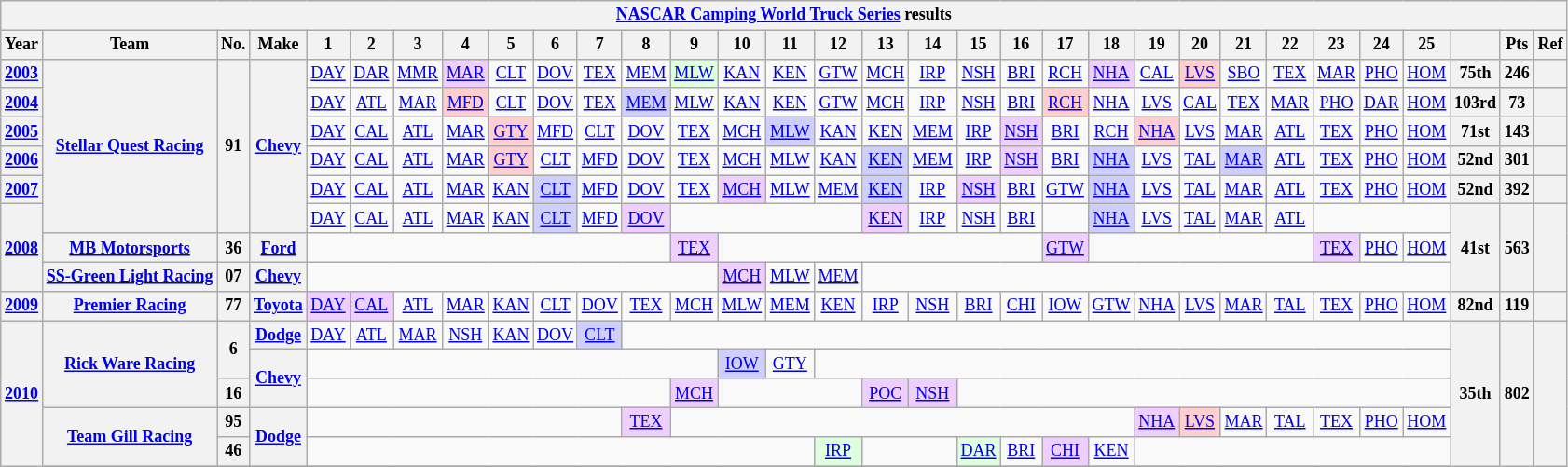<table class="wikitable" style="text-align:center; font-size:75%">
<tr>
<th colspan=46><a href='#'>NASCAR Camping World Truck Series</a> results</th>
</tr>
<tr>
<th>Year</th>
<th>Team</th>
<th>No.</th>
<th>Make</th>
<th>1</th>
<th>2</th>
<th>3</th>
<th>4</th>
<th>5</th>
<th>6</th>
<th>7</th>
<th>8</th>
<th>9</th>
<th>10</th>
<th>11</th>
<th>12</th>
<th>13</th>
<th>14</th>
<th>15</th>
<th>16</th>
<th>17</th>
<th>18</th>
<th>19</th>
<th>20</th>
<th>21</th>
<th>22</th>
<th>23</th>
<th>24</th>
<th>25</th>
<th></th>
<th>Pts</th>
<th>Ref</th>
</tr>
<tr>
<th><a href='#'>2003</a></th>
<th rowspan=6><a href='#'>Stellar Quest Racing</a></th>
<th rowspan=6>91</th>
<th rowspan=6><a href='#'>Chevy</a></th>
<td><a href='#'>DAY</a></td>
<td><a href='#'>DAR</a></td>
<td><a href='#'>MMR</a></td>
<td style="background:#EFCFFF;"><a href='#'>MAR</a><br></td>
<td><a href='#'>CLT</a></td>
<td><a href='#'>DOV</a></td>
<td><a href='#'>TEX</a></td>
<td><a href='#'>MEM</a></td>
<td style="background:#DFFFDF;"><a href='#'>MLW</a><br></td>
<td><a href='#'>KAN</a></td>
<td><a href='#'>KEN</a></td>
<td><a href='#'>GTW</a></td>
<td><a href='#'>MCH</a></td>
<td><a href='#'>IRP</a></td>
<td><a href='#'>NSH</a></td>
<td><a href='#'>BRI</a></td>
<td><a href='#'>RCH</a></td>
<td style="background:#EFCFFF;"><a href='#'>NHA</a><br></td>
<td><a href='#'>CAL</a></td>
<td style="background:#FFCFCF;"><a href='#'>LVS</a><br></td>
<td><a href='#'>SBO</a></td>
<td><a href='#'>TEX</a></td>
<td><a href='#'>MAR</a></td>
<td><a href='#'>PHO</a></td>
<td><a href='#'>HOM</a></td>
<th>75th</th>
<th>246</th>
<th></th>
</tr>
<tr>
<th><a href='#'>2004</a></th>
<td><a href='#'>DAY</a></td>
<td><a href='#'>ATL</a></td>
<td><a href='#'>MAR</a></td>
<td style="background:#FFCFCF;"><a href='#'>MFD</a><br></td>
<td><a href='#'>CLT</a></td>
<td><a href='#'>DOV</a></td>
<td><a href='#'>TEX</a></td>
<td style="background:#CFCFFF;"><a href='#'>MEM</a><br></td>
<td><a href='#'>MLW</a></td>
<td><a href='#'>KAN</a></td>
<td><a href='#'>KEN</a></td>
<td><a href='#'>GTW</a></td>
<td><a href='#'>MCH</a></td>
<td><a href='#'>IRP</a></td>
<td><a href='#'>NSH</a></td>
<td><a href='#'>BRI</a></td>
<td style="background:#FFCFCF;"><a href='#'>RCH</a><br></td>
<td><a href='#'>NHA</a></td>
<td><a href='#'>LVS</a></td>
<td><a href='#'>CAL</a></td>
<td><a href='#'>TEX</a></td>
<td><a href='#'>MAR</a></td>
<td><a href='#'>PHO</a></td>
<td><a href='#'>DAR</a></td>
<td><a href='#'>HOM</a></td>
<th>103rd</th>
<th>73</th>
<th></th>
</tr>
<tr>
<th><a href='#'>2005</a></th>
<td><a href='#'>DAY</a></td>
<td><a href='#'>CAL</a></td>
<td><a href='#'>ATL</a></td>
<td><a href='#'>MAR</a></td>
<td style="background:#FFCFCF;"><a href='#'>GTY</a><br></td>
<td><a href='#'>MFD</a></td>
<td><a href='#'>CLT</a></td>
<td><a href='#'>DOV</a></td>
<td><a href='#'>TEX</a></td>
<td><a href='#'>MCH</a></td>
<td style="background:#CFCFFF;"><a href='#'>MLW</a><br></td>
<td><a href='#'>KAN</a></td>
<td><a href='#'>KEN</a></td>
<td><a href='#'>MEM</a></td>
<td><a href='#'>IRP</a></td>
<td style="background:#EFCFFF;"><a href='#'>NSH</a><br></td>
<td><a href='#'>BRI</a></td>
<td><a href='#'>RCH</a></td>
<td style="background:#FFCFCF;"><a href='#'>NHA</a><br></td>
<td><a href='#'>LVS</a></td>
<td><a href='#'>MAR</a></td>
<td><a href='#'>ATL</a></td>
<td><a href='#'>TEX</a></td>
<td><a href='#'>PHO</a></td>
<td><a href='#'>HOM</a></td>
<th>71st</th>
<th>143</th>
<th></th>
</tr>
<tr>
<th><a href='#'>2006</a></th>
<td><a href='#'>DAY</a></td>
<td><a href='#'>CAL</a></td>
<td><a href='#'>ATL</a></td>
<td><a href='#'>MAR</a></td>
<td style="background:#FFCFCF;"><a href='#'>GTY</a><br></td>
<td><a href='#'>CLT</a></td>
<td><a href='#'>MFD</a></td>
<td><a href='#'>DOV</a></td>
<td><a href='#'>TEX</a></td>
<td><a href='#'>MCH</a></td>
<td><a href='#'>MLW</a></td>
<td><a href='#'>KAN</a></td>
<td style="background:#CFCFFF;"><a href='#'>KEN</a><br></td>
<td><a href='#'>MEM</a></td>
<td><a href='#'>IRP</a></td>
<td style="background:#EFCFFF;"><a href='#'>NSH</a><br></td>
<td><a href='#'>BRI</a></td>
<td style="background:#CFCFFF;"><a href='#'>NHA</a><br></td>
<td><a href='#'>LVS</a></td>
<td><a href='#'>TAL</a></td>
<td style="background:#CFCFFF;"><a href='#'>MAR</a><br></td>
<td><a href='#'>ATL</a></td>
<td><a href='#'>TEX</a></td>
<td><a href='#'>PHO</a></td>
<td><a href='#'>HOM</a></td>
<th>52nd</th>
<th>301</th>
<th></th>
</tr>
<tr>
<th><a href='#'>2007</a></th>
<td><a href='#'>DAY</a></td>
<td><a href='#'>CAL</a></td>
<td><a href='#'>ATL</a></td>
<td><a href='#'>MAR</a></td>
<td><a href='#'>KAN</a></td>
<td style="background:#CFCFFF;"><a href='#'>CLT</a><br></td>
<td><a href='#'>MFD</a></td>
<td><a href='#'>DOV</a></td>
<td><a href='#'>TEX</a></td>
<td style="background:#EFCFFF;"><a href='#'>MCH</a><br></td>
<td><a href='#'>MLW</a></td>
<td><a href='#'>MEM</a></td>
<td style="background:#CFCFFF;"><a href='#'>KEN</a><br></td>
<td><a href='#'>IRP</a></td>
<td style="background:#EFCFFF;"><a href='#'>NSH</a><br></td>
<td><a href='#'>BRI</a></td>
<td><a href='#'>GTW</a></td>
<td style="background:#CFCFFF;"><a href='#'>NHA</a><br></td>
<td><a href='#'>LVS</a></td>
<td><a href='#'>TAL</a></td>
<td><a href='#'>MAR</a></td>
<td><a href='#'>ATL</a></td>
<td><a href='#'>TEX</a></td>
<td><a href='#'>PHO</a></td>
<td><a href='#'>HOM</a></td>
<th>52nd</th>
<th>392</th>
<th></th>
</tr>
<tr>
<th rowspan=3><a href='#'>2008</a></th>
<td><a href='#'>DAY</a></td>
<td><a href='#'>CAL</a></td>
<td><a href='#'>ATL</a></td>
<td><a href='#'>MAR</a></td>
<td><a href='#'>KAN</a></td>
<td style="background:#CFCFFF;"><a href='#'>CLT</a><br></td>
<td><a href='#'>MFD</a></td>
<td style="background:#EFCFFF;"><a href='#'>DOV</a><br></td>
<td colspan=4></td>
<td style="background:#EFCFFF;"><a href='#'>KEN</a><br></td>
<td><a href='#'>IRP</a></td>
<td><a href='#'>NSH</a></td>
<td><a href='#'>BRI</a></td>
<td></td>
<td style="background:#CFCFFF;"><a href='#'>NHA</a><br></td>
<td><a href='#'>LVS</a></td>
<td><a href='#'>TAL</a></td>
<td><a href='#'>MAR</a></td>
<td><a href='#'>ATL</a></td>
<td colspan=3></td>
<th rowspan=3>41st</th>
<th rowspan=3>563</th>
<th rowspan=3></th>
</tr>
<tr>
<th><a href='#'>MB Motorsports</a></th>
<th>36</th>
<th><a href='#'>Ford</a></th>
<td colspan=8></td>
<td style="background:#EFCFFF;"><a href='#'>TEX</a><br></td>
<td colspan=7></td>
<td style="background:#EFCFFF;"><a href='#'>GTW</a><br></td>
<td colspan=5></td>
<td style="background:#EFCFFF;"><a href='#'>TEX</a><br></td>
<td><a href='#'>PHO</a></td>
<td><a href='#'>HOM</a></td>
</tr>
<tr>
<th><a href='#'>SS-Green Light Racing</a></th>
<th>07</th>
<th><a href='#'>Chevy</a></th>
<td colspan=9></td>
<td style="background:#EFCFFF;"><a href='#'>MCH</a><br></td>
<td><a href='#'>MLW</a></td>
<td><a href='#'>MEM</a></td>
<td colspan=13></td>
</tr>
<tr>
<th><a href='#'>2009</a></th>
<th><a href='#'>Premier Racing</a></th>
<th>77</th>
<th><a href='#'>Toyota</a></th>
<td style="background:#EFCFFF;"><a href='#'>DAY</a><br></td>
<td style="background:#EFCFFF;"><a href='#'>CAL</a><br></td>
<td><a href='#'>ATL</a></td>
<td><a href='#'>MAR</a></td>
<td><a href='#'>KAN</a></td>
<td><a href='#'>CLT</a></td>
<td><a href='#'>DOV</a></td>
<td><a href='#'>TEX</a></td>
<td><a href='#'>MCH</a></td>
<td><a href='#'>MLW</a></td>
<td><a href='#'>MEM</a></td>
<td><a href='#'>KEN</a></td>
<td><a href='#'>IRP</a></td>
<td><a href='#'>NSH</a></td>
<td><a href='#'>BRI</a></td>
<td><a href='#'>CHI</a></td>
<td><a href='#'>IOW</a></td>
<td><a href='#'>GTW</a></td>
<td><a href='#'>NHA</a></td>
<td><a href='#'>LVS</a></td>
<td><a href='#'>MAR</a></td>
<td><a href='#'>TAL</a></td>
<td><a href='#'>TEX</a></td>
<td><a href='#'>PHO</a></td>
<td><a href='#'>HOM</a></td>
<th>82nd</th>
<th>119</th>
<th></th>
</tr>
<tr>
<th rowspan=6><a href='#'>2010</a></th>
<th rowspan=3><a href='#'>Rick Ware Racing</a></th>
<th rowspan=2>6</th>
<th><a href='#'>Dodge</a></th>
<td><a href='#'>DAY</a></td>
<td><a href='#'>ATL</a></td>
<td><a href='#'>MAR</a></td>
<td><a href='#'>NSH</a></td>
<td><a href='#'>KAN</a></td>
<td><a href='#'>DOV</a></td>
<td style="background:#CFCFFF;"><a href='#'>CLT</a><br></td>
<td colspan=18></td>
<th rowspan=6>35th</th>
<th rowspan=6>802</th>
<th rowspan=6></th>
</tr>
<tr>
<th rowspan=2><a href='#'>Chevy</a></th>
<td colspan=9></td>
<td style="background:#CFCFFF;"><a href='#'>IOW</a><br></td>
<td><a href='#'>GTY</a></td>
<td colspan=14></td>
</tr>
<tr>
<th>16</th>
<td colspan=8></td>
<td style="background:#EFCFFF;"><a href='#'>MCH</a><br></td>
<td colspan=3></td>
<td style="background:#EFCFFF;"><a href='#'>POC</a><br></td>
<td style="background:#EFCFFF;"><a href='#'>NSH</a><br></td>
<td colspan=20></td>
</tr>
<tr>
<th rowspan=2><a href='#'>Team Gill Racing</a></th>
<th>95</th>
<th rowspan=2><a href='#'>Dodge</a></th>
<td colspan=7></td>
<td style="background:#EFCFFF;"><a href='#'>TEX</a><br></td>
<td colspan=10></td>
<td style="background:#EFCFFF;"><a href='#'>NHA</a><br></td>
<td style="background:#FFCFCF;"><a href='#'>LVS</a><br></td>
<td><a href='#'>MAR</a></td>
<td><a href='#'>TAL</a></td>
<td><a href='#'>TEX</a></td>
<td><a href='#'>PHO</a></td>
<td><a href='#'>HOM</a></td>
</tr>
<tr>
<th>46</th>
<td colspan=11></td>
<td style="background:#DFFFDF;"><a href='#'>IRP</a><br></td>
<td colspan=2></td>
<td style="background:#DFFFDF;"><a href='#'>DAR</a><br></td>
<td><a href='#'>BRI</a></td>
<td style="background:#EFCFFF;"><a href='#'>CHI</a><br></td>
<td><a href='#'>KEN</a></td>
<td colspan=7></td>
</tr>
<tr>
</tr>
</table>
